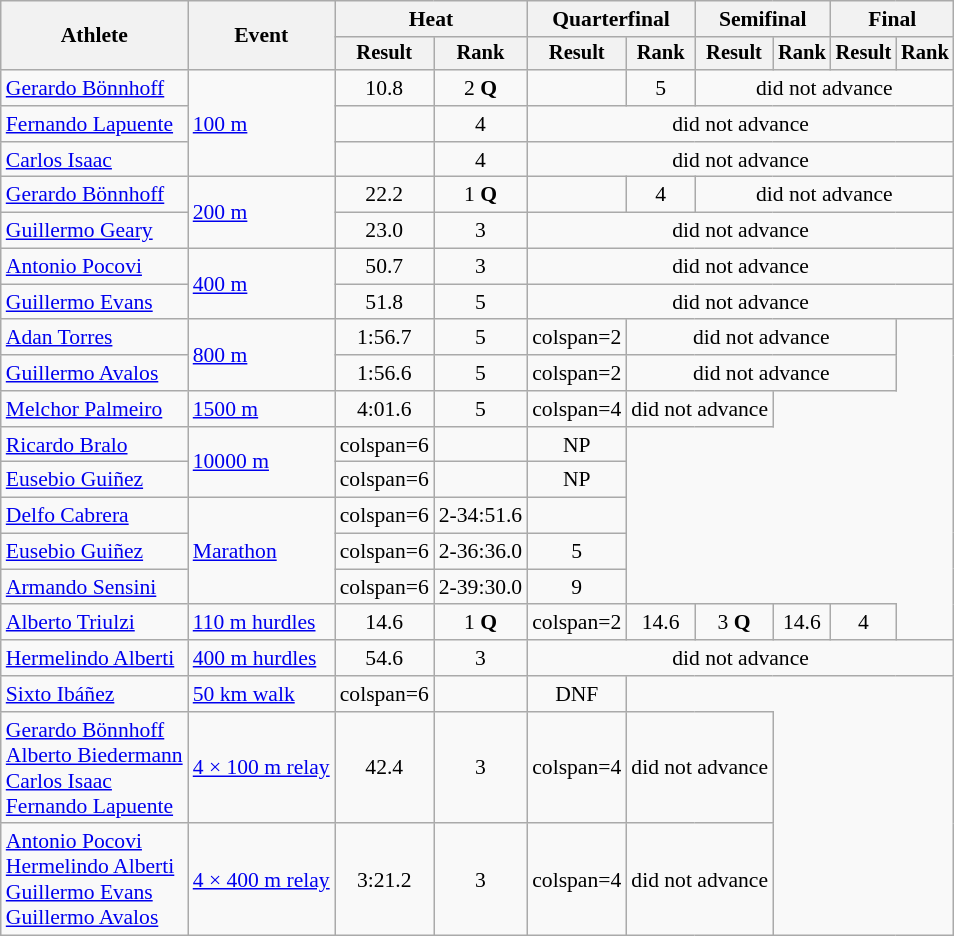<table class="wikitable" style="font-size:90%">
<tr>
<th rowspan=2>Athlete</th>
<th rowspan=2>Event</th>
<th colspan=2>Heat</th>
<th colspan=2>Quarterfinal</th>
<th colspan=2>Semifinal</th>
<th colspan=2>Final</th>
</tr>
<tr style="font-size:95%">
<th>Result</th>
<th>Rank</th>
<th>Result</th>
<th>Rank</th>
<th>Result</th>
<th>Rank</th>
<th>Result</th>
<th>Rank</th>
</tr>
<tr align=center>
<td align=left><a href='#'>Gerardo Bönnhoff</a></td>
<td align=left rowspan=3><a href='#'>100 m</a></td>
<td>10.8</td>
<td>2 <strong>Q</strong></td>
<td></td>
<td>5</td>
<td colspan=4>did not advance</td>
</tr>
<tr align=center>
<td align=left><a href='#'>Fernando Lapuente</a></td>
<td></td>
<td>4</td>
<td colspan=6>did not advance</td>
</tr>
<tr align=center>
<td align=left><a href='#'>Carlos Isaac</a></td>
<td></td>
<td>4</td>
<td colspan=6>did not advance</td>
</tr>
<tr align=center>
<td align=left><a href='#'>Gerardo Bönnhoff</a></td>
<td align=left rowspan=2><a href='#'>200 m</a></td>
<td>22.2</td>
<td>1 <strong>Q</strong></td>
<td></td>
<td>4</td>
<td colspan=4>did not advance</td>
</tr>
<tr align=center>
<td align=left><a href='#'>Guillermo Geary</a></td>
<td>23.0</td>
<td>3</td>
<td colspan=6>did not advance</td>
</tr>
<tr align=center>
<td align=left><a href='#'>Antonio Pocovi</a></td>
<td align=left rowspan=2><a href='#'>400 m</a></td>
<td>50.7</td>
<td>3</td>
<td colspan=6>did not advance</td>
</tr>
<tr align=center>
<td align=left><a href='#'>Guillermo Evans</a></td>
<td>51.8</td>
<td>5</td>
<td colspan=6>did not advance</td>
</tr>
<tr align=center>
<td align=left><a href='#'>Adan Torres</a></td>
<td align=left rowspan=2><a href='#'>800 m</a></td>
<td>1:56.7</td>
<td>5</td>
<td>colspan=2 </td>
<td colspan=4>did not advance</td>
</tr>
<tr align=center>
<td align=left><a href='#'>Guillermo Avalos</a></td>
<td>1:56.6</td>
<td>5</td>
<td>colspan=2 </td>
<td colspan=4>did not advance</td>
</tr>
<tr align=center>
<td align=left><a href='#'>Melchor Palmeiro</a></td>
<td align=left><a href='#'>1500 m</a></td>
<td>4:01.6</td>
<td>5</td>
<td>colspan=4 </td>
<td colspan=2>did not advance</td>
</tr>
<tr align=center>
<td align=left><a href='#'>Ricardo Bralo</a></td>
<td align=left rowspan=2><a href='#'>10000 m</a></td>
<td>colspan=6 </td>
<td></td>
<td>NP</td>
</tr>
<tr align=center>
<td align=left><a href='#'>Eusebio Guiñez</a></td>
<td>colspan=6 </td>
<td></td>
<td>NP</td>
</tr>
<tr align=center>
<td align=left><a href='#'>Delfo Cabrera</a></td>
<td align=left rowspan=3><a href='#'>Marathon</a></td>
<td>colspan=6 </td>
<td>2-34:51.6</td>
<td></td>
</tr>
<tr align=center>
<td align=left><a href='#'>Eusebio Guiñez</a></td>
<td>colspan=6 </td>
<td>2-36:36.0</td>
<td>5</td>
</tr>
<tr align=center>
<td align=left><a href='#'>Armando Sensini</a></td>
<td>colspan=6 </td>
<td>2-39:30.0</td>
<td>9</td>
</tr>
<tr align=center>
<td align=left><a href='#'>Alberto Triulzi</a></td>
<td align=left><a href='#'>110 m hurdles</a></td>
<td>14.6</td>
<td>1 <strong>Q</strong></td>
<td>colspan=2 </td>
<td>14.6</td>
<td>3 <strong>Q</strong></td>
<td>14.6</td>
<td>4</td>
</tr>
<tr align=center>
<td align=left><a href='#'>Hermelindo Alberti</a></td>
<td align=left><a href='#'>400 m hurdles</a></td>
<td>54.6</td>
<td>3</td>
<td colspan=6>did not advance</td>
</tr>
<tr align=center>
<td align=left><a href='#'>Sixto Ibáñez</a></td>
<td align=left><a href='#'>50 km walk</a></td>
<td>colspan=6 </td>
<td></td>
<td>DNF</td>
</tr>
<tr align=center>
<td align=left><a href='#'>Gerardo Bönnhoff</a><br><a href='#'>Alberto Biedermann</a><br><a href='#'>Carlos Isaac</a><br><a href='#'>Fernando Lapuente</a></td>
<td align=left><a href='#'>4 × 100 m relay</a></td>
<td>42.4</td>
<td>3</td>
<td>colspan=4 </td>
<td colspan=2>did not advance</td>
</tr>
<tr align=center>
<td align=left><a href='#'>Antonio Pocovi</a><br><a href='#'>Hermelindo Alberti</a><br><a href='#'>Guillermo Evans</a><br><a href='#'>Guillermo Avalos</a></td>
<td align=left><a href='#'>4 × 400 m relay</a></td>
<td>3:21.2</td>
<td>3</td>
<td>colspan=4 </td>
<td colspan=2>did not advance</td>
</tr>
</table>
